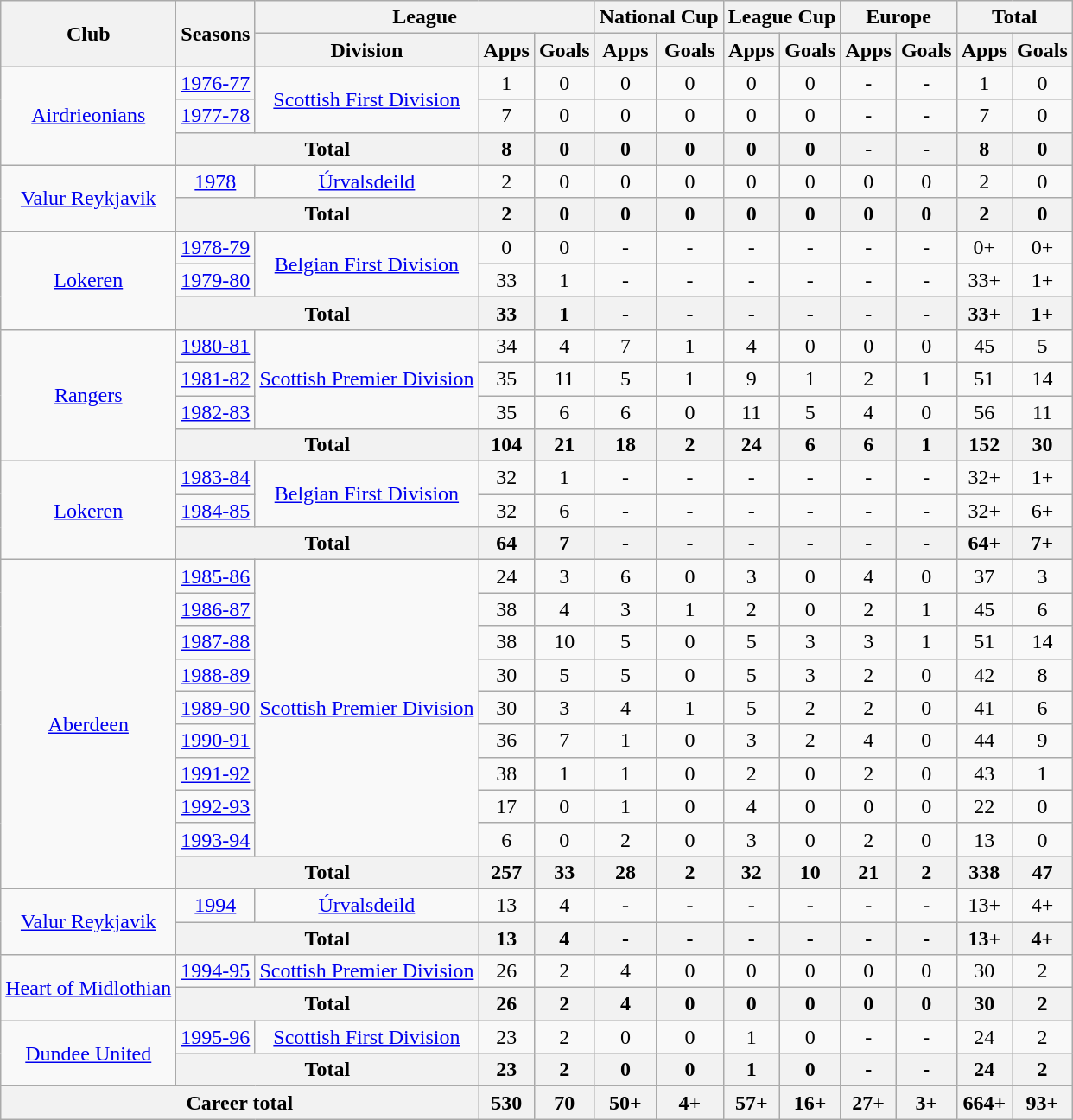<table class="wikitable" style="text-align:center">
<tr>
<th rowspan="2">Club</th>
<th rowspan="2">Seasons</th>
<th colspan="3">League</th>
<th colspan="2">National Cup</th>
<th colspan="2">League Cup</th>
<th colspan="2">Europe</th>
<th colspan="2">Total</th>
</tr>
<tr>
<th>Division</th>
<th>Apps</th>
<th>Goals</th>
<th>Apps</th>
<th>Goals</th>
<th>Apps</th>
<th>Goals</th>
<th>Apps</th>
<th>Goals</th>
<th>Apps</th>
<th>Goals</th>
</tr>
<tr>
<td rowspan="3"><a href='#'>Airdrieonians</a></td>
<td><a href='#'>1976-77</a></td>
<td rowspan="2"><a href='#'>Scottish First Division</a></td>
<td>1</td>
<td>0</td>
<td>0</td>
<td>0</td>
<td>0</td>
<td>0</td>
<td>-</td>
<td>-</td>
<td>1</td>
<td>0</td>
</tr>
<tr>
<td><a href='#'>1977-78</a></td>
<td>7</td>
<td>0</td>
<td>0</td>
<td>0</td>
<td>0</td>
<td>0</td>
<td>-</td>
<td>-</td>
<td>7</td>
<td>0</td>
</tr>
<tr>
<th colspan="2">Total</th>
<th>8</th>
<th>0</th>
<th>0</th>
<th>0</th>
<th>0</th>
<th>0</th>
<th>-</th>
<th>-</th>
<th>8</th>
<th>0</th>
</tr>
<tr>
<td rowspan="2"><a href='#'>Valur Reykjavik</a></td>
<td><a href='#'>1978</a></td>
<td><a href='#'>Úrvalsdeild</a></td>
<td>2</td>
<td>0</td>
<td>0</td>
<td>0</td>
<td>0</td>
<td>0</td>
<td>0</td>
<td>0</td>
<td>2</td>
<td>0</td>
</tr>
<tr>
<th colspan="2">Total</th>
<th>2</th>
<th>0</th>
<th>0</th>
<th>0</th>
<th>0</th>
<th>0</th>
<th>0</th>
<th>0</th>
<th>2</th>
<th>0</th>
</tr>
<tr>
<td rowspan="3"><a href='#'>Lokeren</a></td>
<td><a href='#'>1978-79</a></td>
<td rowspan="2"><a href='#'>Belgian First Division</a></td>
<td>0</td>
<td>0</td>
<td>-</td>
<td>-</td>
<td>-</td>
<td>-</td>
<td>-</td>
<td>-</td>
<td>0+</td>
<td>0+</td>
</tr>
<tr>
<td><a href='#'>1979-80</a></td>
<td>33</td>
<td>1</td>
<td>-</td>
<td>-</td>
<td>-</td>
<td>-</td>
<td>-</td>
<td>-</td>
<td>33+</td>
<td>1+</td>
</tr>
<tr>
<th colspan="2">Total</th>
<th>33</th>
<th>1</th>
<th>-</th>
<th>-</th>
<th>-</th>
<th>-</th>
<th>-</th>
<th>-</th>
<th>33+</th>
<th>1+</th>
</tr>
<tr>
<td rowspan="4"><a href='#'>Rangers</a></td>
<td><a href='#'>1980-81</a></td>
<td rowspan="3"><a href='#'>Scottish Premier Division</a></td>
<td>34</td>
<td>4</td>
<td>7</td>
<td>1</td>
<td>4</td>
<td>0</td>
<td>0</td>
<td>0</td>
<td>45</td>
<td>5</td>
</tr>
<tr>
<td><a href='#'>1981-82</a></td>
<td>35</td>
<td>11</td>
<td>5</td>
<td>1</td>
<td>9</td>
<td>1</td>
<td>2</td>
<td>1</td>
<td>51</td>
<td>14</td>
</tr>
<tr>
<td><a href='#'>1982-83</a></td>
<td>35</td>
<td>6</td>
<td>6</td>
<td>0</td>
<td>11</td>
<td>5</td>
<td>4</td>
<td>0</td>
<td>56</td>
<td>11</td>
</tr>
<tr>
<th colspan="2">Total</th>
<th>104</th>
<th>21</th>
<th>18</th>
<th>2</th>
<th>24</th>
<th>6</th>
<th>6</th>
<th>1</th>
<th>152</th>
<th>30</th>
</tr>
<tr>
<td rowspan="3"><a href='#'>Lokeren</a></td>
<td><a href='#'>1983-84</a></td>
<td rowspan="2"><a href='#'>Belgian First Division</a></td>
<td>32</td>
<td>1</td>
<td>-</td>
<td>-</td>
<td>-</td>
<td>-</td>
<td>-</td>
<td>-</td>
<td>32+</td>
<td>1+</td>
</tr>
<tr>
<td><a href='#'>1984-85</a></td>
<td>32</td>
<td>6</td>
<td>-</td>
<td>-</td>
<td>-</td>
<td>-</td>
<td>-</td>
<td>-</td>
<td>32+</td>
<td>6+</td>
</tr>
<tr>
<th colspan="2">Total</th>
<th>64</th>
<th>7</th>
<th>-</th>
<th>-</th>
<th>-</th>
<th>-</th>
<th>-</th>
<th>-</th>
<th>64+</th>
<th>7+</th>
</tr>
<tr>
<td rowspan="10"><a href='#'>Aberdeen</a></td>
<td><a href='#'>1985-86</a></td>
<td rowspan="9"><a href='#'>Scottish Premier Division</a></td>
<td>24</td>
<td>3</td>
<td>6</td>
<td>0</td>
<td>3</td>
<td>0</td>
<td>4</td>
<td>0</td>
<td>37</td>
<td>3</td>
</tr>
<tr>
<td><a href='#'>1986-87</a></td>
<td>38</td>
<td>4</td>
<td>3</td>
<td>1</td>
<td>2</td>
<td>0</td>
<td>2</td>
<td>1</td>
<td>45</td>
<td>6</td>
</tr>
<tr>
<td><a href='#'>1987-88</a></td>
<td>38</td>
<td>10</td>
<td>5</td>
<td>0</td>
<td>5</td>
<td>3</td>
<td>3</td>
<td>1</td>
<td>51</td>
<td>14</td>
</tr>
<tr>
<td><a href='#'>1988-89</a></td>
<td>30</td>
<td>5</td>
<td>5</td>
<td>0</td>
<td>5</td>
<td>3</td>
<td>2</td>
<td>0</td>
<td>42</td>
<td>8</td>
</tr>
<tr>
<td><a href='#'>1989-90</a></td>
<td>30</td>
<td>3</td>
<td>4</td>
<td>1</td>
<td>5</td>
<td>2</td>
<td>2</td>
<td>0</td>
<td>41</td>
<td>6</td>
</tr>
<tr>
<td><a href='#'>1990-91</a></td>
<td>36</td>
<td>7</td>
<td>1</td>
<td>0</td>
<td>3</td>
<td>2</td>
<td>4</td>
<td>0</td>
<td>44</td>
<td>9</td>
</tr>
<tr>
<td><a href='#'>1991-92</a></td>
<td>38</td>
<td>1</td>
<td>1</td>
<td>0</td>
<td>2</td>
<td>0</td>
<td>2</td>
<td>0</td>
<td>43</td>
<td>1</td>
</tr>
<tr>
<td><a href='#'>1992-93</a></td>
<td>17</td>
<td>0</td>
<td>1</td>
<td>0</td>
<td>4</td>
<td>0</td>
<td>0</td>
<td>0</td>
<td>22</td>
<td>0</td>
</tr>
<tr>
<td><a href='#'>1993-94</a></td>
<td>6</td>
<td>0</td>
<td>2</td>
<td>0</td>
<td>3</td>
<td>0</td>
<td>2</td>
<td>0</td>
<td>13</td>
<td>0</td>
</tr>
<tr>
<th colspan="2">Total</th>
<th>257</th>
<th>33</th>
<th>28</th>
<th>2</th>
<th>32</th>
<th>10</th>
<th>21</th>
<th>2</th>
<th>338</th>
<th>47</th>
</tr>
<tr>
<td rowspan="2"><a href='#'>Valur Reykjavik</a></td>
<td><a href='#'>1994</a></td>
<td><a href='#'>Úrvalsdeild</a></td>
<td>13</td>
<td>4</td>
<td>-</td>
<td>-</td>
<td>-</td>
<td>-</td>
<td>-</td>
<td>-</td>
<td>13+</td>
<td>4+</td>
</tr>
<tr>
<th colspan="2">Total</th>
<th>13</th>
<th>4</th>
<th>-</th>
<th>-</th>
<th>-</th>
<th>-</th>
<th>-</th>
<th>-</th>
<th>13+</th>
<th>4+</th>
</tr>
<tr>
<td rowspan="2"><a href='#'>Heart of Midlothian</a></td>
<td><a href='#'>1994-95</a></td>
<td><a href='#'>Scottish Premier Division</a></td>
<td>26</td>
<td>2</td>
<td>4</td>
<td>0</td>
<td>0</td>
<td>0</td>
<td>0</td>
<td>0</td>
<td>30</td>
<td>2</td>
</tr>
<tr>
<th colspan="2">Total</th>
<th>26</th>
<th>2</th>
<th>4</th>
<th>0</th>
<th>0</th>
<th>0</th>
<th>0</th>
<th>0</th>
<th>30</th>
<th>2</th>
</tr>
<tr>
<td rowspan="2"><a href='#'>Dundee United</a></td>
<td><a href='#'>1995-96</a></td>
<td><a href='#'>Scottish First Division</a></td>
<td>23</td>
<td>2</td>
<td>0</td>
<td>0</td>
<td>1</td>
<td>0</td>
<td>-</td>
<td>-</td>
<td>24</td>
<td>2</td>
</tr>
<tr>
<th colspan="2">Total</th>
<th>23</th>
<th>2</th>
<th>0</th>
<th>0</th>
<th>1</th>
<th>0</th>
<th>-</th>
<th>-</th>
<th>24</th>
<th>2</th>
</tr>
<tr>
<th colspan="3">Career total</th>
<th>530</th>
<th>70</th>
<th>50+</th>
<th>4+</th>
<th>57+</th>
<th>16+</th>
<th>27+</th>
<th>3+</th>
<th>664+</th>
<th>93+</th>
</tr>
</table>
